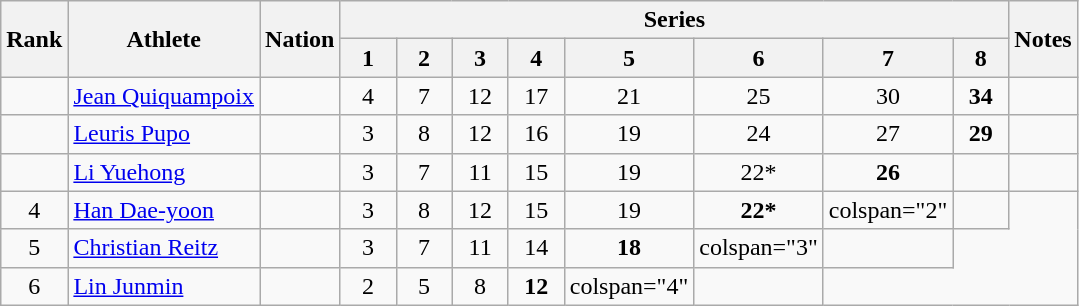<table class="wikitable" style="text-align:center">
<tr>
<th rowspan="2">Rank</th>
<th rowspan="2">Athlete</th>
<th rowspan="2">Nation</th>
<th colspan="8">Series</th>
<th rowspan="2">Notes</th>
</tr>
<tr>
<th width=30>1</th>
<th width=30>2</th>
<th width=30>3</th>
<th width=30>4</th>
<th width=30>5</th>
<th width=30>6</th>
<th width=30>7</th>
<th width=30>8</th>
</tr>
<tr>
<td></td>
<td align="left"><a href='#'>Jean Quiquampoix</a></td>
<td align="left"></td>
<td>4</td>
<td>7</td>
<td>12</td>
<td>17</td>
<td>21</td>
<td>25</td>
<td>30</td>
<td><strong>34</strong></td>
<td></td>
</tr>
<tr>
<td></td>
<td align="left"><a href='#'>Leuris Pupo</a></td>
<td align="left"></td>
<td>3</td>
<td>8</td>
<td>12</td>
<td>16</td>
<td>19</td>
<td>24</td>
<td>27</td>
<td><strong>29</strong></td>
<td></td>
</tr>
<tr>
<td></td>
<td align="left"><a href='#'>Li Yuehong</a></td>
<td align="left"></td>
<td>3</td>
<td>7</td>
<td>11</td>
<td>15</td>
<td>19</td>
<td>22*</td>
<td><strong>26</strong></td>
<td></td>
<td></td>
</tr>
<tr>
<td>4</td>
<td align="left"><a href='#'>Han Dae-yoon</a></td>
<td align="left"></td>
<td>3</td>
<td>8</td>
<td>12</td>
<td>15</td>
<td>19</td>
<td><strong>22*</strong></td>
<td>colspan="2" </td>
<td></td>
</tr>
<tr>
<td>5</td>
<td align="left"><a href='#'>Christian Reitz</a></td>
<td align="left"></td>
<td>3</td>
<td>7</td>
<td>11</td>
<td>14</td>
<td><strong>18</strong></td>
<td>colspan="3" </td>
<td></td>
</tr>
<tr>
<td>6</td>
<td align="left"><a href='#'>Lin Junmin</a></td>
<td align="left"></td>
<td>2</td>
<td>5</td>
<td>8</td>
<td><strong>12</strong></td>
<td>colspan="4" </td>
<td></td>
</tr>
</table>
